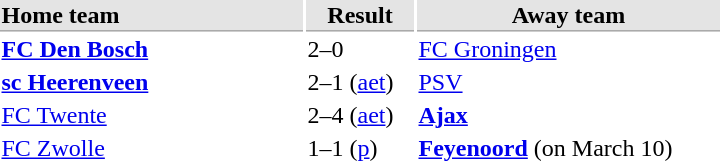<table>
<tr bgcolor="#E4E4E4">
<th style="border-bottom:1px solid #AAAAAA" width="200" align="left">Home team</th>
<th style="border-bottom:1px solid #AAAAAA" width="70" align="center">Result</th>
<th style="border-bottom:1px solid #AAAAAA" width="200">Away team</th>
</tr>
<tr>
<td><strong><a href='#'>FC Den Bosch</a></strong></td>
<td>2–0</td>
<td><a href='#'>FC Groningen</a></td>
</tr>
<tr>
<td><strong><a href='#'>sc Heerenveen</a></strong></td>
<td>2–1 (<a href='#'>aet</a>)</td>
<td><a href='#'>PSV</a></td>
</tr>
<tr>
<td><a href='#'>FC Twente</a></td>
<td>2–4 (<a href='#'>aet</a>)</td>
<td><strong><a href='#'>Ajax</a></strong></td>
</tr>
<tr>
<td><a href='#'>FC Zwolle</a></td>
<td>1–1 (<a href='#'>p</a>)</td>
<td><strong><a href='#'>Feyenoord</a></strong> (on March 10)</td>
</tr>
</table>
